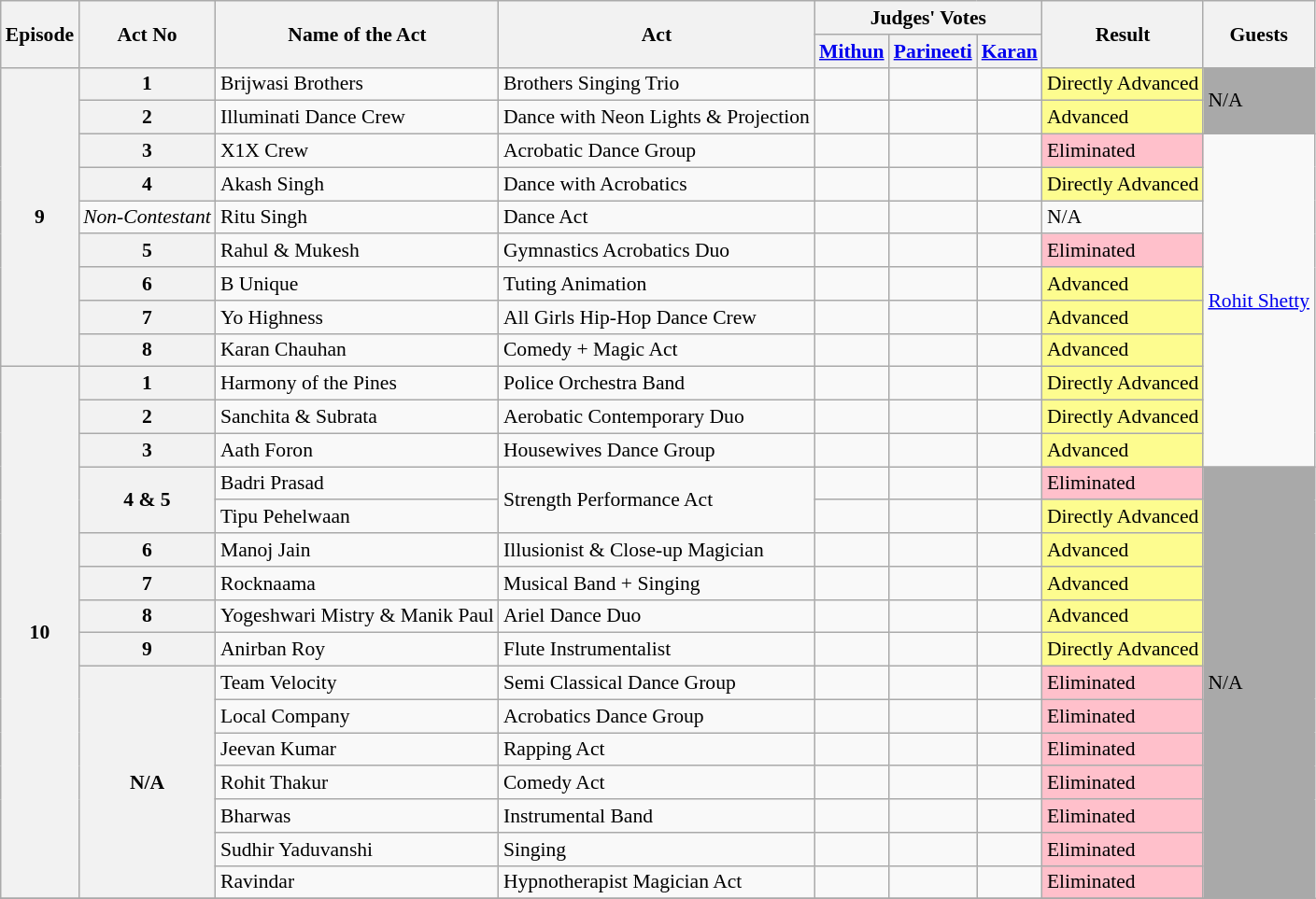<table class="wikitable sortable mw-collapsible" style="font-size: 90%;">
<tr>
<th rowspan="2">Episode</th>
<th rowspan="2">Act No</th>
<th rowspan="2">Name of the Act</th>
<th rowspan="2">Act</th>
<th colspan="3">Judges' Votes</th>
<th rowspan="2">Result</th>
<th rowspan="2">Guests</th>
</tr>
<tr>
<th><a href='#'>Mithun</a></th>
<th><a href='#'>Parineeti</a></th>
<th><a href='#'>Karan</a></th>
</tr>
<tr>
<th rowspan="9">9</th>
<th>1</th>
<td>Brijwasi Brothers</td>
<td>Brothers Singing Trio</td>
<td></td>
<td></td>
<td></td>
<td bgcolor="#fdfc8f">Directly Advanced</td>
<td rowspan="2" bgcolor="darkgray">N/A</td>
</tr>
<tr>
<th>2</th>
<td>Illuminati Dance Crew</td>
<td>Dance with Neon Lights & Projection</td>
<td></td>
<td></td>
<td></td>
<td bgcolor="#fdfc8f">Advanced</td>
</tr>
<tr>
<th>3</th>
<td>X1X Crew</td>
<td>Acrobatic Dance Group</td>
<td></td>
<td></td>
<td></td>
<td bgcolor="#FFC0CB">Eliminated</td>
<td rowspan="10"><a href='#'>Rohit Shetty</a></td>
</tr>
<tr>
<th>4</th>
<td>Akash Singh</td>
<td>Dance with Acrobatics</td>
<td></td>
<td></td>
<td></td>
<td bgcolor="#fdfc8f">Directly Advanced</td>
</tr>
<tr>
<td><em>Non-Contestant</em></td>
<td>Ritu Singh</td>
<td>Dance Act</td>
<td></td>
<td></td>
<td></td>
<td>N/A</td>
</tr>
<tr>
<th>5</th>
<td>Rahul & Mukesh</td>
<td>Gymnastics Acrobatics Duo</td>
<td></td>
<td></td>
<td></td>
<td bgcolor="#FFC0CB">Eliminated</td>
</tr>
<tr>
<th>6</th>
<td>B Unique</td>
<td>Tuting Animation</td>
<td></td>
<td></td>
<td></td>
<td bgcolor="#fdfc8f">Advanced</td>
</tr>
<tr>
<th>7</th>
<td>Yo Highness</td>
<td>All Girls Hip-Hop Dance Crew</td>
<td></td>
<td></td>
<td></td>
<td bgcolor="#fdfc8f">Advanced</td>
</tr>
<tr>
<th>8</th>
<td>Karan Chauhan</td>
<td>Comedy + Magic Act</td>
<td></td>
<td></td>
<td></td>
<td bgcolor="#fdfc8f">Advanced</td>
</tr>
<tr>
<th rowspan="16">10</th>
<th>1</th>
<td>Harmony of the Pines</td>
<td>Police Orchestra Band</td>
<td></td>
<td></td>
<td></td>
<td bgcolor="#fdfc8f">Directly Advanced</td>
</tr>
<tr>
<th>2</th>
<td>Sanchita & Subrata</td>
<td>Aerobatic Contemporary Duo</td>
<td></td>
<td></td>
<td></td>
<td bgcolor="#fdfc8f">Directly Advanced</td>
</tr>
<tr>
<th>3</th>
<td>Aath Foron</td>
<td>Housewives Dance Group</td>
<td></td>
<td></td>
<td></td>
<td bgcolor="#fdfc8f">Advanced</td>
</tr>
<tr>
<th rowspan="2">4 & 5</th>
<td>Badri Prasad</td>
<td rowspan="2">Strength Performance Act</td>
<td></td>
<td></td>
<td></td>
<td bgcolor="#FFC0CB">Eliminated</td>
<td rowspan="13" bgcolor="darkgray">N/A</td>
</tr>
<tr>
<td>Tipu Pehelwaan</td>
<td></td>
<td></td>
<td></td>
<td bgcolor="#fdfc8f">Directly Advanced</td>
</tr>
<tr>
<th>6</th>
<td>Manoj Jain</td>
<td>Illusionist & Close-up Magician</td>
<td></td>
<td></td>
<td></td>
<td bgcolor="#fdfc8f">Advanced</td>
</tr>
<tr>
<th>7</th>
<td>Rocknaama</td>
<td>Musical Band + Singing</td>
<td></td>
<td></td>
<td></td>
<td bgcolor="#fdfc8f">Advanced</td>
</tr>
<tr>
<th>8</th>
<td>Yogeshwari Mistry & Manik Paul</td>
<td>Ariel Dance Duo</td>
<td></td>
<td></td>
<td></td>
<td bgcolor="#fdfc8f">Advanced</td>
</tr>
<tr>
<th>9</th>
<td>Anirban Roy</td>
<td>Flute Instrumentalist</td>
<td></td>
<td></td>
<td></td>
<td bgcolor="#fdfc8f">Directly Advanced</td>
</tr>
<tr>
<th rowspan="7">N/A</th>
<td>Team Velocity</td>
<td>Semi Classical Dance Group</td>
<td></td>
<td></td>
<td></td>
<td bgcolor="#FFC0CB">Eliminated</td>
</tr>
<tr>
<td>Local Company</td>
<td>Acrobatics Dance Group</td>
<td></td>
<td></td>
<td></td>
<td bgcolor="#FFC0CB">Eliminated</td>
</tr>
<tr>
<td>Jeevan Kumar</td>
<td>Rapping Act</td>
<td></td>
<td></td>
<td></td>
<td bgcolor="#FFC0CB">Eliminated</td>
</tr>
<tr>
<td>Rohit Thakur</td>
<td>Comedy Act</td>
<td></td>
<td></td>
<td></td>
<td bgcolor="#FFC0CB">Eliminated</td>
</tr>
<tr>
<td>Bharwas</td>
<td>Instrumental Band</td>
<td></td>
<td></td>
<td></td>
<td bgcolor="#FFC0CB">Eliminated</td>
</tr>
<tr>
<td>Sudhir Yaduvanshi</td>
<td>Singing</td>
<td></td>
<td></td>
<td></td>
<td bgcolor="#FFC0CB">Eliminated</td>
</tr>
<tr>
<td>Ravindar</td>
<td>Hypnotherapist Magician Act</td>
<td></td>
<td></td>
<td></td>
<td bgcolor="#FFC0CB">Eliminated</td>
</tr>
<tr>
</tr>
</table>
